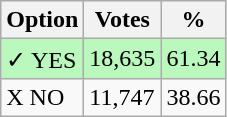<table class="wikitable">
<tr>
<th>Option</th>
<th>Votes</th>
<th>%</th>
</tr>
<tr>
<td style=background:#bbf8be>✓ YES</td>
<td style=background:#bbf8be>18,635</td>
<td style=background:#bbf8be>61.34</td>
</tr>
<tr>
<td>X NO</td>
<td>11,747</td>
<td>38.66</td>
</tr>
</table>
